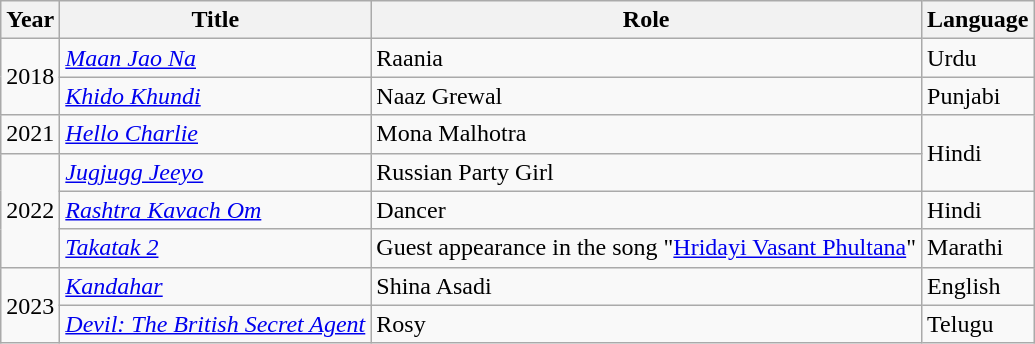<table class="wikitable">
<tr>
<th>Year</th>
<th>Title</th>
<th>Role</th>
<th>Language</th>
</tr>
<tr>
<td rowspan="2">2018</td>
<td><em><a href='#'>Maan Jao Na</a></em></td>
<td>Raania</td>
<td>Urdu</td>
</tr>
<tr>
<td><em><a href='#'>Khido Khundi</a></em></td>
<td>Naaz Grewal</td>
<td>Punjabi</td>
</tr>
<tr>
<td>2021</td>
<td><em><a href='#'>Hello Charlie</a></em></td>
<td>Mona Malhotra</td>
<td rowspan="2">Hindi</td>
</tr>
<tr>
<td rowspan="3">2022</td>
<td><em><a href='#'>Jugjugg Jeeyo</a></em></td>
<td>Russian Party Girl</td>
</tr>
<tr>
<td><em><a href='#'>Rashtra Kavach Om</a></em></td>
<td>Dancer</td>
<td>Hindi</td>
</tr>
<tr>
<td><em><a href='#'>Takatak 2</a></em></td>
<td>Guest appearance in the song "<a href='#'>Hridayi Vasant Phultana</a>"</td>
<td>Marathi</td>
</tr>
<tr>
<td rowspan="2">2023</td>
<td><em><a href='#'>Kandahar</a></em></td>
<td>Shina Asadi</td>
<td>English</td>
</tr>
<tr>
<td><em><a href='#'>Devil: The British Secret Agent</a></em></td>
<td>Rosy</td>
<td>Telugu</td>
</tr>
</table>
